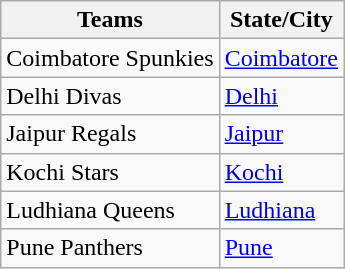<table class="wikitable">
<tr>
<th>Teams</th>
<th>State/City</th>
</tr>
<tr>
<td>Coimbatore Spunkies</td>
<td><a href='#'>Coimbatore</a></td>
</tr>
<tr>
<td>Delhi Divas</td>
<td><a href='#'>Delhi</a></td>
</tr>
<tr>
<td>Jaipur Regals</td>
<td><a href='#'>Jaipur</a></td>
</tr>
<tr>
<td>Kochi Stars</td>
<td><a href='#'>Kochi</a></td>
</tr>
<tr>
<td>Ludhiana Queens</td>
<td><a href='#'>Ludhiana</a></td>
</tr>
<tr>
<td>Pune Panthers</td>
<td><a href='#'>Pune</a></td>
</tr>
</table>
